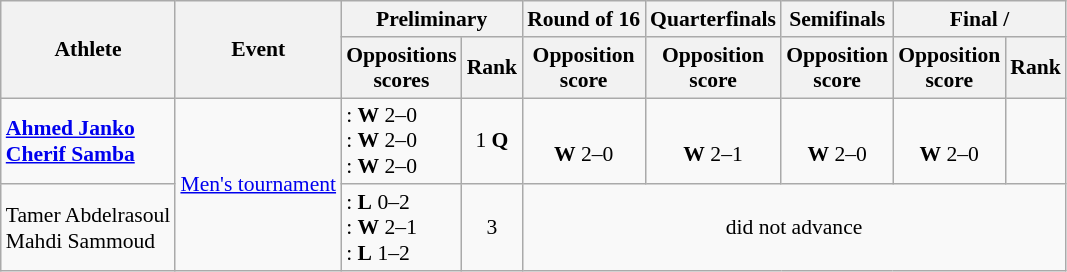<table class=wikitable style="font-size:90%; text-align:center;">
<tr>
<th rowspan=2>Athlete</th>
<th rowspan=2>Event</th>
<th colspan=2>Preliminary</th>
<th>Round of 16</th>
<th>Quarterfinals</th>
<th>Semifinals</th>
<th colspan=2>Final / </th>
</tr>
<tr>
<th>Oppositions<br> scores</th>
<th>Rank</th>
<th>Opposition<br> score</th>
<th>Opposition<br> score</th>
<th>Opposition<br> score</th>
<th>Opposition<br> score</th>
<th>Rank</th>
</tr>
<tr>
<td align=left><strong><a href='#'>Ahmed Janko</a><br><a href='#'>Cherif Samba</a></strong></td>
<td align=left rowspan=2><a href='#'>Men's tournament</a></td>
<td align=left>: <strong>W</strong> 2–0<br>: <strong>W</strong> 2–0<br>: <strong>W</strong> 2–0</td>
<td>1 <strong>Q</strong></td>
<td><br> <strong>W</strong> 2–0</td>
<td><br> <strong>W</strong> 2–1</td>
<td><br> <strong>W</strong> 2–0</td>
<td><br> <strong>W</strong> 2–0</td>
<td></td>
</tr>
<tr>
<td align=left>Tamer Abdelrasoul<br>Mahdi Sammoud</td>
<td align=left>: <strong>L</strong> 0–2<br>: <strong>W</strong> 2–1<br>: <strong>L</strong> 1–2</td>
<td>3</td>
<td colspan=5>did not advance</td>
</tr>
</table>
